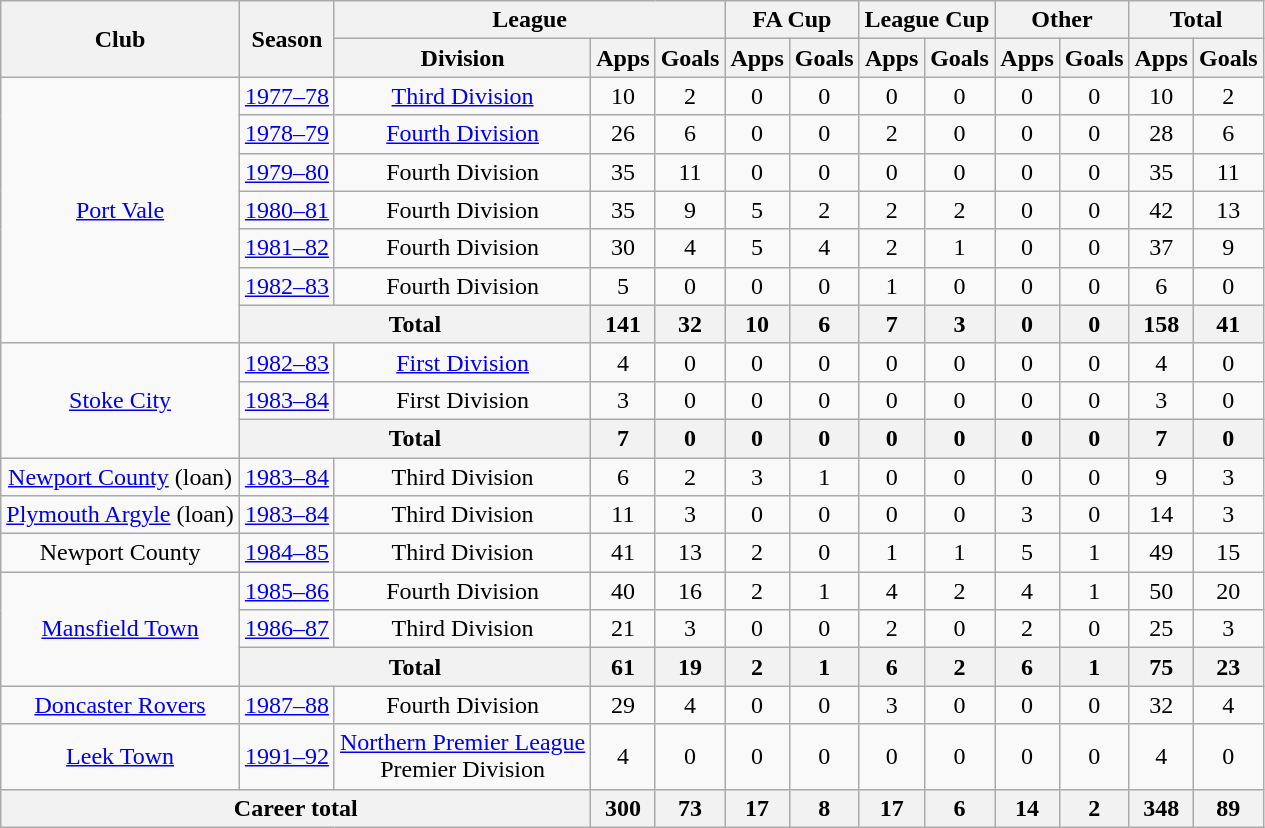<table class="wikitable" style="text-align: center;">
<tr>
<th rowspan="2">Club</th>
<th rowspan="2">Season</th>
<th colspan="3">League</th>
<th colspan="2">FA Cup</th>
<th colspan="2">League Cup</th>
<th colspan="2">Other</th>
<th colspan="2">Total</th>
</tr>
<tr>
<th>Division</th>
<th>Apps</th>
<th>Goals</th>
<th>Apps</th>
<th>Goals</th>
<th>Apps</th>
<th>Goals</th>
<th>Apps</th>
<th>Goals</th>
<th>Apps</th>
<th>Goals</th>
</tr>
<tr>
<td rowspan="7"><a href='#'>Port Vale</a></td>
<td><a href='#'>1977–78</a></td>
<td><a href='#'>Third Division</a></td>
<td>10</td>
<td>2</td>
<td>0</td>
<td>0</td>
<td>0</td>
<td>0</td>
<td>0</td>
<td>0</td>
<td>10</td>
<td>2</td>
</tr>
<tr>
<td><a href='#'>1978–79</a></td>
<td><a href='#'>Fourth Division</a></td>
<td>26</td>
<td>6</td>
<td>0</td>
<td>0</td>
<td>2</td>
<td>0</td>
<td>0</td>
<td>0</td>
<td>28</td>
<td>6</td>
</tr>
<tr>
<td><a href='#'>1979–80</a></td>
<td>Fourth Division</td>
<td>35</td>
<td>11</td>
<td>0</td>
<td>0</td>
<td>0</td>
<td>0</td>
<td>0</td>
<td>0</td>
<td>35</td>
<td>11</td>
</tr>
<tr>
<td><a href='#'>1980–81</a></td>
<td>Fourth Division</td>
<td>35</td>
<td>9</td>
<td>5</td>
<td>2</td>
<td>2</td>
<td>2</td>
<td>0</td>
<td>0</td>
<td>42</td>
<td>13</td>
</tr>
<tr>
<td><a href='#'>1981–82</a></td>
<td>Fourth Division</td>
<td>30</td>
<td>4</td>
<td>5</td>
<td>4</td>
<td>2</td>
<td>1</td>
<td>0</td>
<td>0</td>
<td>37</td>
<td>9</td>
</tr>
<tr>
<td><a href='#'>1982–83</a></td>
<td>Fourth Division</td>
<td>5</td>
<td>0</td>
<td>0</td>
<td>0</td>
<td>1</td>
<td>0</td>
<td>0</td>
<td>0</td>
<td>6</td>
<td>0</td>
</tr>
<tr>
<th colspan="2">Total</th>
<th>141</th>
<th>32</th>
<th>10</th>
<th>6</th>
<th>7</th>
<th>3</th>
<th>0</th>
<th>0</th>
<th>158</th>
<th>41</th>
</tr>
<tr>
<td rowspan="3"><a href='#'>Stoke City</a></td>
<td><a href='#'>1982–83</a></td>
<td><a href='#'>First Division</a></td>
<td>4</td>
<td>0</td>
<td>0</td>
<td>0</td>
<td>0</td>
<td>0</td>
<td>0</td>
<td>0</td>
<td>4</td>
<td>0</td>
</tr>
<tr>
<td><a href='#'>1983–84</a></td>
<td>First Division</td>
<td>3</td>
<td>0</td>
<td>0</td>
<td>0</td>
<td>0</td>
<td>0</td>
<td>0</td>
<td>0</td>
<td>3</td>
<td>0</td>
</tr>
<tr>
<th colspan="2">Total</th>
<th>7</th>
<th>0</th>
<th>0</th>
<th>0</th>
<th>0</th>
<th>0</th>
<th>0</th>
<th>0</th>
<th>7</th>
<th>0</th>
</tr>
<tr>
<td><a href='#'>Newport County</a> (loan)</td>
<td><a href='#'>1983–84</a></td>
<td>Third Division</td>
<td>6</td>
<td>2</td>
<td>3</td>
<td>1</td>
<td>0</td>
<td>0</td>
<td>0</td>
<td>0</td>
<td>9</td>
<td>3</td>
</tr>
<tr>
<td><a href='#'>Plymouth Argyle</a> (loan)</td>
<td><a href='#'>1983–84</a></td>
<td>Third Division</td>
<td>11</td>
<td>3</td>
<td>0</td>
<td>0</td>
<td>0</td>
<td>0</td>
<td>3</td>
<td>0</td>
<td>14</td>
<td>3</td>
</tr>
<tr>
<td>Newport County</td>
<td><a href='#'>1984–85</a></td>
<td>Third Division</td>
<td>41</td>
<td>13</td>
<td>2</td>
<td>0</td>
<td>1</td>
<td>1</td>
<td>5</td>
<td>1</td>
<td>49</td>
<td>15</td>
</tr>
<tr>
<td rowspan="3"><a href='#'>Mansfield Town</a></td>
<td><a href='#'>1985–86</a></td>
<td>Fourth Division</td>
<td>40</td>
<td>16</td>
<td>2</td>
<td>1</td>
<td>4</td>
<td>2</td>
<td>4</td>
<td>1</td>
<td>50</td>
<td>20</td>
</tr>
<tr>
<td><a href='#'>1986–87</a></td>
<td>Third Division</td>
<td>21</td>
<td>3</td>
<td>0</td>
<td>0</td>
<td>2</td>
<td>0</td>
<td>2</td>
<td>0</td>
<td>25</td>
<td>3</td>
</tr>
<tr>
<th colspan="2">Total</th>
<th>61</th>
<th>19</th>
<th>2</th>
<th>1</th>
<th>6</th>
<th>2</th>
<th>6</th>
<th>1</th>
<th>75</th>
<th>23</th>
</tr>
<tr>
<td><a href='#'>Doncaster Rovers</a></td>
<td><a href='#'>1987–88</a></td>
<td>Fourth Division</td>
<td>29</td>
<td>4</td>
<td>0</td>
<td>0</td>
<td>3</td>
<td>0</td>
<td>0</td>
<td>0</td>
<td>32</td>
<td>4</td>
</tr>
<tr>
<td><a href='#'>Leek Town</a></td>
<td><a href='#'>1991–92</a></td>
<td><a href='#'>Northern Premier League</a><br>Premier Division</td>
<td>4</td>
<td>0</td>
<td>0</td>
<td>0</td>
<td>0</td>
<td>0</td>
<td>0</td>
<td>0</td>
<td>4</td>
<td>0</td>
</tr>
<tr>
<th colspan="3">Career total</th>
<th>300</th>
<th>73</th>
<th>17</th>
<th>8</th>
<th>17</th>
<th>6</th>
<th>14</th>
<th>2</th>
<th>348</th>
<th>89</th>
</tr>
</table>
